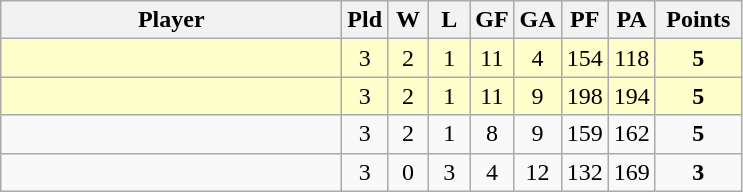<table class=wikitable style="text-align:center">
<tr>
<th width=220>Player</th>
<th width=20>Pld</th>
<th width=20>W</th>
<th width=20>L</th>
<th width=20>GF</th>
<th width=20>GA</th>
<th width=20>PF</th>
<th width=20>PA</th>
<th width=50>Points</th>
</tr>
<tr bgcolor=#ffffcc>
<td align=left></td>
<td>3</td>
<td>2</td>
<td>1</td>
<td>11</td>
<td>4</td>
<td>154</td>
<td>118</td>
<td><strong>5</strong></td>
</tr>
<tr bgcolor=#ffffcc>
<td align=left></td>
<td>3</td>
<td>2</td>
<td>1</td>
<td>11</td>
<td>9</td>
<td>198</td>
<td>194</td>
<td><strong>5</strong></td>
</tr>
<tr>
<td align=left></td>
<td>3</td>
<td>2</td>
<td>1</td>
<td>8</td>
<td>9</td>
<td>159</td>
<td>162</td>
<td><strong>5</strong></td>
</tr>
<tr>
<td align=left></td>
<td>3</td>
<td>0</td>
<td>3</td>
<td>4</td>
<td>12</td>
<td>132</td>
<td>169</td>
<td><strong>3</strong></td>
</tr>
</table>
